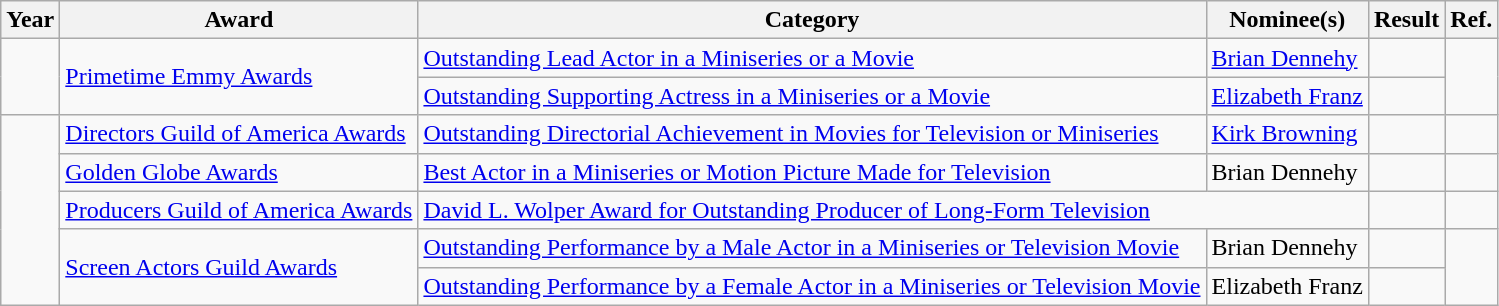<table class="wikitable plainrowheaders">
<tr>
<th>Year</th>
<th>Award</th>
<th>Category</th>
<th>Nominee(s)</th>
<th>Result</th>
<th>Ref.</th>
</tr>
<tr>
<td rowspan="2"></td>
<td rowspan="2"><a href='#'>Primetime Emmy Awards</a></td>
<td><a href='#'>Outstanding Lead Actor in a Miniseries or a Movie</a></td>
<td><a href='#'>Brian Dennehy</a></td>
<td></td>
<td align="center" rowspan="2"></td>
</tr>
<tr>
<td><a href='#'>Outstanding Supporting Actress in a Miniseries or a Movie</a></td>
<td><a href='#'>Elizabeth Franz</a></td>
<td></td>
</tr>
<tr>
<td rowspan="5"></td>
<td><a href='#'>Directors Guild of America Awards</a></td>
<td><a href='#'>Outstanding Directorial Achievement in Movies for Television or Miniseries</a></td>
<td><a href='#'>Kirk Browning</a></td>
<td></td>
<td align="center"></td>
</tr>
<tr>
<td><a href='#'>Golden Globe Awards</a></td>
<td><a href='#'>Best Actor in a Miniseries or Motion Picture Made for Television</a></td>
<td>Brian Dennehy</td>
<td></td>
<td align="center"></td>
</tr>
<tr>
<td><a href='#'>Producers Guild of America Awards</a></td>
<td colspan="2"><a href='#'>David L. Wolper Award for Outstanding Producer of Long-Form Television</a></td>
<td></td>
<td align="center"></td>
</tr>
<tr>
<td rowspan="2"><a href='#'>Screen Actors Guild Awards</a></td>
<td><a href='#'>Outstanding Performance by a Male Actor in a Miniseries or Television Movie</a></td>
<td>Brian Dennehy</td>
<td></td>
<td align="center" rowspan="2"></td>
</tr>
<tr>
<td><a href='#'>Outstanding Performance by a Female Actor in a Miniseries or Television Movie</a></td>
<td>Elizabeth Franz</td>
<td></td>
</tr>
</table>
